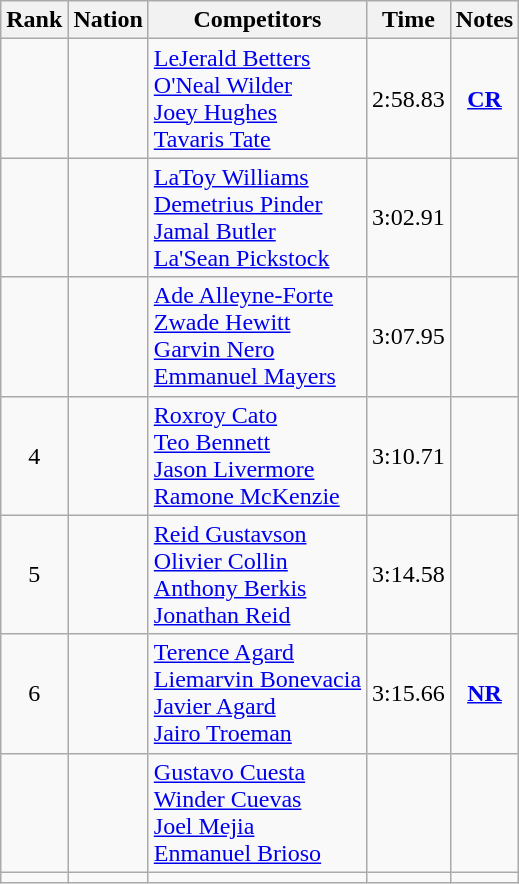<table class="wikitable sortable" style="text-align:center">
<tr>
<th>Rank</th>
<th>Nation</th>
<th>Competitors</th>
<th>Time</th>
<th>Notes</th>
</tr>
<tr>
<td></td>
<td align=left></td>
<td align=left><a href='#'>LeJerald Betters</a><br><a href='#'>O'Neal Wilder</a><br><a href='#'>Joey Hughes</a><br><a href='#'>Tavaris Tate</a></td>
<td>2:58.83</td>
<td><a href='#'><strong>CR</strong></a></td>
</tr>
<tr>
<td></td>
<td align=left></td>
<td align=left><a href='#'>LaToy Williams</a><br><a href='#'>Demetrius Pinder</a><br><a href='#'>Jamal Butler</a><br><a href='#'>La'Sean Pickstock</a></td>
<td>3:02.91</td>
<td></td>
</tr>
<tr>
<td></td>
<td align=left></td>
<td align=left><a href='#'>Ade Alleyne-Forte</a><br><a href='#'>Zwade Hewitt</a><br><a href='#'>Garvin Nero</a><br><a href='#'>Emmanuel Mayers</a></td>
<td>3:07.95</td>
<td></td>
</tr>
<tr>
<td>4</td>
<td align=left></td>
<td align=left><a href='#'>Roxroy Cato</a><br><a href='#'>Teo Bennett</a><br><a href='#'>Jason Livermore</a><br><a href='#'>Ramone McKenzie</a></td>
<td>3:10.71</td>
<td></td>
</tr>
<tr>
<td>5</td>
<td align=left></td>
<td align=left><a href='#'>Reid Gustavson</a><br><a href='#'>Olivier Collin</a><br><a href='#'>Anthony Berkis</a><br><a href='#'>Jonathan Reid</a></td>
<td>3:14.58</td>
<td></td>
</tr>
<tr>
<td>6</td>
<td align=left></td>
<td align=left><a href='#'>Terence Agard</a><br><a href='#'>Liemarvin Bonevacia</a><br><a href='#'>Javier Agard</a><br><a href='#'>Jairo Troeman</a></td>
<td>3:15.66</td>
<td><a href='#'><strong>NR</strong></a></td>
</tr>
<tr>
<td></td>
<td align=left></td>
<td align=left><a href='#'>Gustavo Cuesta</a><br><a href='#'>Winder Cuevas</a><br><a href='#'>Joel Mejia</a><br><a href='#'>Enmanuel Brioso</a></td>
<td></td>
<td></td>
</tr>
<tr>
<td></td>
<td align=left></td>
<td align=left></td>
<td></td>
<td></td>
</tr>
</table>
